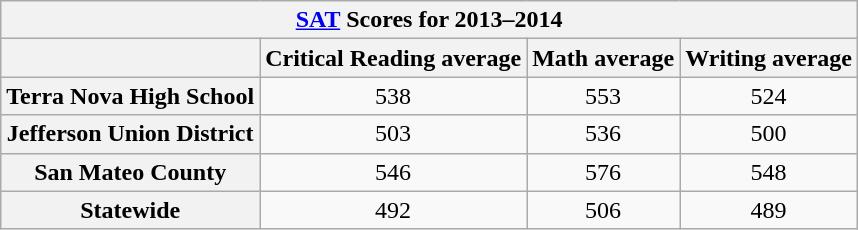<table class="wikitable" style="text-align:center">
<tr>
<th colspan="4"><a href='#'>SAT</a> Scores for 2013–2014 </th>
</tr>
<tr>
<th></th>
<th>Critical Reading average</th>
<th>Math average</th>
<th>Writing average</th>
</tr>
<tr>
<th>Terra Nova High School</th>
<td>538</td>
<td>553</td>
<td>524</td>
</tr>
<tr>
<th>Jefferson Union District</th>
<td>503</td>
<td>536</td>
<td>500</td>
</tr>
<tr>
<th>San Mateo County</th>
<td>546</td>
<td>576</td>
<td>548</td>
</tr>
<tr>
<th>Statewide</th>
<td>492</td>
<td>506</td>
<td>489</td>
</tr>
</table>
